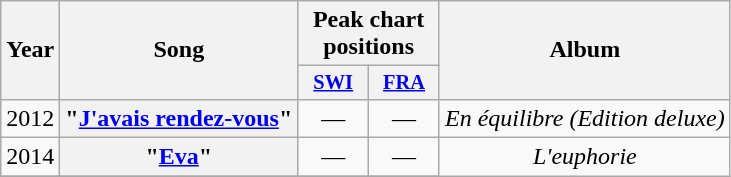<table class="wikitable plainrowheaders" style="text-align:center;" border="1">
<tr>
<th scope="col" rowspan="2">Year</th>
<th scope="col" rowspan="2">Song</th>
<th scope="col" colspan="2">Peak chart positions</th>
<th scope="col" rowspan="2">Album</th>
</tr>
<tr>
<th scope="col" style="width:3em;font-size:85%;"><a href='#'>SWI</a></th>
<th scope="col" style="width:3em;font-size:85%;"><a href='#'>FRA</a></th>
</tr>
<tr>
<td>2012</td>
<th scope="row">"<a href='#'>J'avais rendez-vous</a>"</th>
<td>—</td>
<td>—</td>
<td><em>En équilibre (Edition deluxe)</em></td>
</tr>
<tr>
<td>2014</td>
<th scope="row">"<a href='#'>Eva</a>"</th>
<td>—</td>
<td>—</td>
<td rowspan="3"><em>L'euphorie</em></td>
</tr>
<tr>
</tr>
</table>
